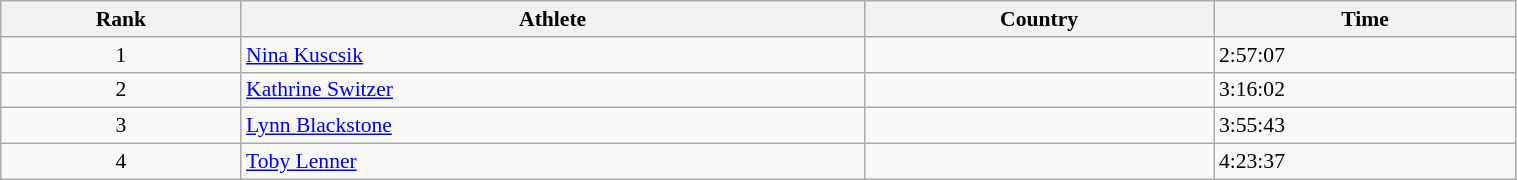<table class="wikitable" width=80% style="font-size:90%; text-align:left;">
<tr>
<th>Rank</th>
<th>Athlete</th>
<th>Country</th>
<th>Time</th>
</tr>
<tr>
<td style="text-align:center">1</td>
<td><a href='#'>Nina Kuscsik</a></td>
<td></td>
<td>2:57:07</td>
</tr>
<tr>
<td style="text-align:center">2</td>
<td><a href='#'>Kathrine Switzer</a></td>
<td></td>
<td>3:16:02</td>
</tr>
<tr>
<td style="text-align:center">3</td>
<td><a href='#'>Lynn Blackstone</a></td>
<td></td>
<td>3:55:43</td>
</tr>
<tr>
<td style="text-align:center">4</td>
<td><a href='#'>Toby Lenner</a></td>
<td></td>
<td>4:23:37</td>
</tr>
</table>
